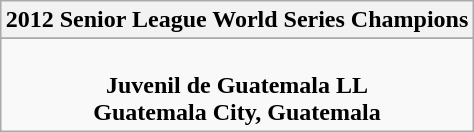<table class="wikitable" style="text-align: center; margin: 0 auto;">
<tr>
<th>2012 Senior League World Series Champions</th>
</tr>
<tr>
</tr>
<tr>
<td><br><strong>Juvenil de Guatemala LL</strong><br> <strong>Guatemala City, Guatemala</strong></td>
</tr>
</table>
